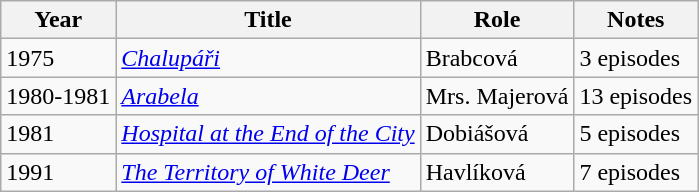<table class="wikitable sortable">
<tr>
<th>Year</th>
<th>Title</th>
<th>Role</th>
<th class="unsortable">Notes</th>
</tr>
<tr>
<td>1975</td>
<td><em><a href='#'>Chalupáři</a></em></td>
<td>Brabcová</td>
<td>3 episodes</td>
</tr>
<tr>
<td>1980-1981</td>
<td><em><a href='#'>Arabela</a></em></td>
<td>Mrs. Majerová</td>
<td>13 episodes</td>
</tr>
<tr>
<td>1981</td>
<td><em><a href='#'>Hospital at the End of the City</a></em></td>
<td>Dobiášová</td>
<td>5 episodes</td>
</tr>
<tr>
<td>1991</td>
<td><em><a href='#'>The Territory of White Deer</a></em></td>
<td>Havlíková</td>
<td>7 episodes</td>
</tr>
</table>
